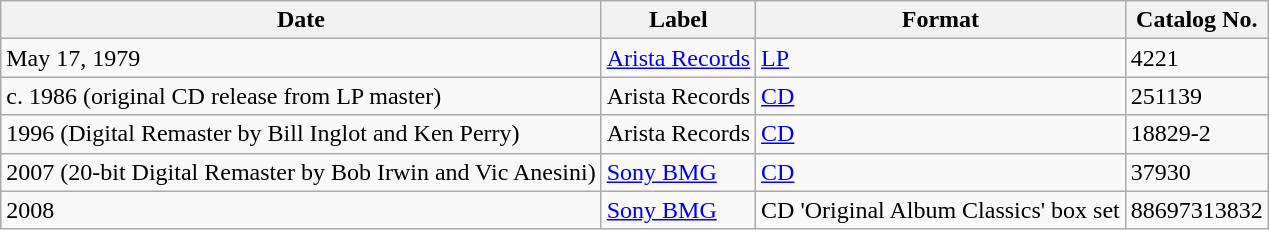<table class="wikitable">
<tr>
<th>Date</th>
<th>Label</th>
<th>Format</th>
<th>Catalog No.</th>
</tr>
<tr>
<td>May 17, 1979</td>
<td><a href='#'>Arista Records</a></td>
<td><a href='#'>LP</a></td>
<td>4221</td>
</tr>
<tr>
<td>c. 1986 (original CD release from LP master)</td>
<td>Arista Records</td>
<td><a href='#'>CD</a></td>
<td>251139</td>
</tr>
<tr>
<td>1996 (Digital Remaster by Bill Inglot and Ken Perry)</td>
<td>Arista Records</td>
<td><a href='#'>CD</a></td>
<td>18829-2</td>
</tr>
<tr>
<td>2007 (20-bit Digital Remaster by Bob Irwin and Vic Anesini)</td>
<td><a href='#'>Sony BMG</a></td>
<td><a href='#'>CD</a></td>
<td>37930</td>
</tr>
<tr>
<td>2008</td>
<td><a href='#'>Sony BMG</a></td>
<td>CD 'Original Album Classics' box set</td>
<td>88697313832</td>
</tr>
</table>
